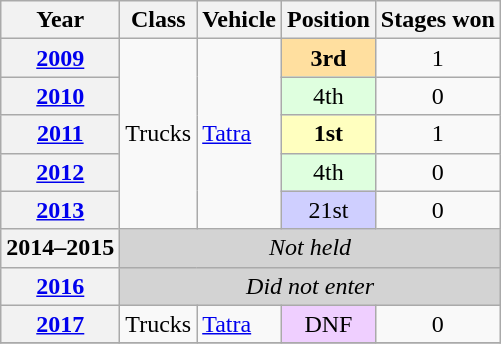<table class="wikitable">
<tr>
<th>Year</th>
<th>Class</th>
<th>Vehicle</th>
<th>Position</th>
<th>Stages won</th>
</tr>
<tr>
<th><a href='#'>2009</a></th>
<td rowspan=5>Trucks</td>
<td rowspan=5> <a href='#'>Tatra</a></td>
<td align="center" style="background:#FFDF9F;"><strong>3rd</strong></td>
<td align="center">1</td>
</tr>
<tr>
<th><a href='#'>2010</a></th>
<td align="center" style="background:#DFFFDF;">4th</td>
<td align="center">0</td>
</tr>
<tr>
<th><a href='#'>2011</a></th>
<td align="center" style="background:#FFFFBF;"><strong>1st</strong></td>
<td align="center">1</td>
</tr>
<tr>
<th><a href='#'>2012</a></th>
<td align="center" style="background:#DFFFDF;">4th</td>
<td align="center">0</td>
</tr>
<tr>
<th><a href='#'>2013</a></th>
<td align="center" style="background:#CFCFFF;">21st</td>
<td align="center">0</td>
</tr>
<tr>
<th>2014–2015</th>
<td align=center colspan=4 style="background:lightgrey;"><em>Not held</em></td>
</tr>
<tr>
<th><a href='#'>2016</a></th>
<td align=center colspan=4 style="background:lightgrey;"><em>Did not enter</em></td>
</tr>
<tr>
<th><a href='#'>2017</a></th>
<td>Trucks</td>
<td> <a href='#'>Tatra</a></td>
<td align="center" style="background:#EFCFFF;">DNF</td>
<td align="center">0</td>
</tr>
<tr>
</tr>
</table>
